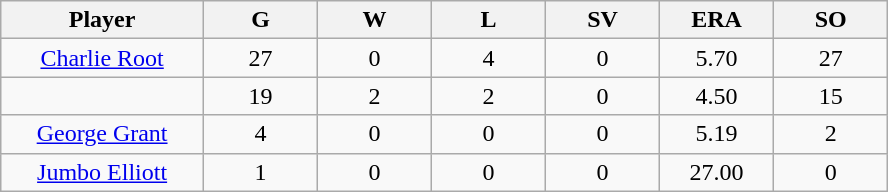<table class="wikitable sortable">
<tr>
<th bgcolor="#DDDDFF" width="16%">Player</th>
<th bgcolor="#DDDDFF" width="9%">G</th>
<th bgcolor="#DDDDFF" width="9%">W</th>
<th bgcolor="#DDDDFF" width="9%">L</th>
<th bgcolor="#DDDDFF" width="9%">SV</th>
<th bgcolor="#DDDDFF" width="9%">ERA</th>
<th bgcolor="#DDDDFF" width="9%">SO</th>
</tr>
<tr align="center">
<td><a href='#'>Charlie Root</a></td>
<td>27</td>
<td>0</td>
<td>4</td>
<td>0</td>
<td>5.70</td>
<td>27</td>
</tr>
<tr align="center">
<td></td>
<td>19</td>
<td>2</td>
<td>2</td>
<td>0</td>
<td>4.50</td>
<td>15</td>
</tr>
<tr align="center">
<td><a href='#'>George Grant</a></td>
<td>4</td>
<td>0</td>
<td>0</td>
<td>0</td>
<td>5.19</td>
<td>2</td>
</tr>
<tr align="center">
<td><a href='#'>Jumbo Elliott</a></td>
<td>1</td>
<td>0</td>
<td>0</td>
<td>0</td>
<td>27.00</td>
<td>0</td>
</tr>
</table>
